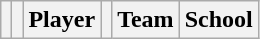<table class="wikitable sortable plainrowheaders" style="text-align:left">
<tr>
<th scope="col"></th>
<th scope="col"></th>
<th scope="col">Player</th>
<th scope="col"></th>
<th scope="col">Team</th>
<th scope="col">School<br></th>
</tr>
</table>
